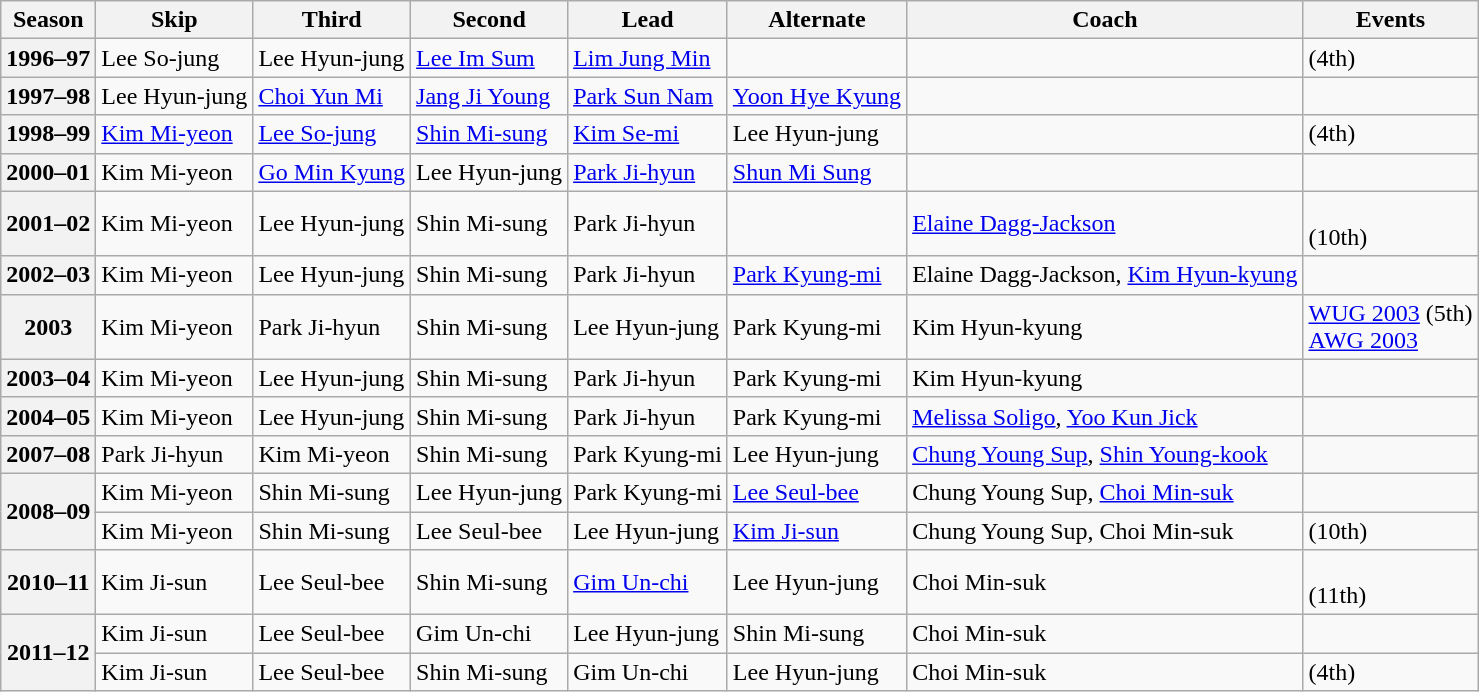<table class="wikitable">
<tr>
<th scope="col">Season</th>
<th scope="col">Skip</th>
<th scope="col">Third</th>
<th scope="col">Second</th>
<th scope="col">Lead</th>
<th scope="col">Alternate</th>
<th scope="col">Coach</th>
<th scope="col">Events</th>
</tr>
<tr>
<th scope="row">1996–97</th>
<td>Lee So-jung</td>
<td>Lee Hyun-jung</td>
<td><a href='#'>Lee Im Sum</a></td>
<td><a href='#'>Lim Jung Min</a></td>
<td></td>
<td></td>
<td> (4th)</td>
</tr>
<tr>
<th scope="row">1997–98</th>
<td>Lee Hyun-jung</td>
<td><a href='#'>Choi Yun Mi</a></td>
<td><a href='#'>Jang Ji Young</a></td>
<td><a href='#'>Park Sun Nam</a></td>
<td><a href='#'>Yoon Hye Kyung</a></td>
<td></td>
<td> </td>
</tr>
<tr>
<th scope="row">1998–99</th>
<td><a href='#'>Kim Mi-yeon</a></td>
<td><a href='#'>Lee So-jung</a></td>
<td><a href='#'>Shin Mi-sung</a></td>
<td><a href='#'>Kim Se-mi</a></td>
<td>Lee Hyun-jung</td>
<td></td>
<td> (4th)</td>
</tr>
<tr>
<th scope="row">2000–01</th>
<td>Kim Mi-yeon</td>
<td><a href='#'>Go Min Kyung</a></td>
<td>Lee Hyun-jung</td>
<td><a href='#'>Park Ji-hyun</a></td>
<td><a href='#'>Shun Mi Sung</a></td>
<td></td>
<td> </td>
</tr>
<tr>
<th scope="row">2001–02</th>
<td>Kim Mi-yeon</td>
<td>Lee Hyun-jung</td>
<td>Shin Mi-sung</td>
<td>Park Ji-hyun</td>
<td></td>
<td><a href='#'>Elaine Dagg-Jackson</a></td>
<td> <br> (10th)</td>
</tr>
<tr>
<th scope="row">2002–03</th>
<td>Kim Mi-yeon</td>
<td>Lee Hyun-jung</td>
<td>Shin Mi-sung</td>
<td>Park Ji-hyun</td>
<td><a href='#'>Park Kyung-mi</a></td>
<td>Elaine Dagg-Jackson, <a href='#'>Kim Hyun-kyung</a></td>
<td> </td>
</tr>
<tr>
<th scope="row">2003</th>
<td>Kim Mi-yeon</td>
<td>Park Ji-hyun</td>
<td>Shin Mi-sung</td>
<td>Lee Hyun-jung</td>
<td>Park Kyung-mi</td>
<td>Kim Hyun-kyung</td>
<td><a href='#'>WUG 2003</a> (5th)<br><a href='#'>AWG 2003</a> </td>
</tr>
<tr>
<th scope="row">2003–04</th>
<td>Kim Mi-yeon</td>
<td>Lee Hyun-jung</td>
<td>Shin Mi-sung</td>
<td>Park Ji-hyun</td>
<td>Park Kyung-mi</td>
<td>Kim Hyun-kyung</td>
<td> </td>
</tr>
<tr>
<th scope="row">2004–05</th>
<td>Kim Mi-yeon</td>
<td>Lee Hyun-jung</td>
<td>Shin Mi-sung</td>
<td>Park Ji-hyun</td>
<td>Park Kyung-mi</td>
<td><a href='#'>Melissa Soligo</a>, <a href='#'>Yoo Kun Jick</a></td>
<td> </td>
</tr>
<tr>
<th scope="row">2007–08</th>
<td>Park Ji-hyun</td>
<td>Kim Mi-yeon</td>
<td>Shin Mi-sung</td>
<td>Park Kyung-mi</td>
<td>Lee Hyun-jung</td>
<td><a href='#'>Chung Young Sup</a>, <a href='#'>Shin Young-kook</a></td>
<td> </td>
</tr>
<tr>
<th scope="row" rowspan=2>2008–09</th>
<td>Kim Mi-yeon</td>
<td>Shin Mi-sung</td>
<td>Lee Hyun-jung</td>
<td>Park Kyung-mi</td>
<td><a href='#'>Lee Seul-bee</a></td>
<td>Chung Young Sup, <a href='#'>Choi Min-suk</a></td>
<td> </td>
</tr>
<tr>
<td>Kim Mi-yeon</td>
<td>Shin Mi-sung</td>
<td>Lee Seul-bee</td>
<td>Lee Hyun-jung</td>
<td><a href='#'>Kim Ji-sun</a></td>
<td>Chung Young Sup, Choi Min-suk</td>
<td> (10th)</td>
</tr>
<tr>
<th scope="row">2010–11</th>
<td>Kim Ji-sun</td>
<td>Lee Seul-bee</td>
<td>Shin Mi-sung</td>
<td><a href='#'>Gim Un-chi</a></td>
<td>Lee Hyun-jung</td>
<td>Choi Min-suk</td>
<td> <br> (11th)</td>
</tr>
<tr>
<th scope="row" rowspan=2>2011–12</th>
<td>Kim Ji-sun</td>
<td>Lee Seul-bee</td>
<td>Gim Un-chi</td>
<td>Lee Hyun-jung</td>
<td>Shin Mi-sung</td>
<td>Choi Min-suk</td>
<td> </td>
</tr>
<tr>
<td>Kim Ji-sun</td>
<td>Lee Seul-bee</td>
<td>Shin Mi-sung</td>
<td>Gim Un-chi</td>
<td>Lee Hyun-jung</td>
<td>Choi Min-suk</td>
<td> (4th)</td>
</tr>
</table>
